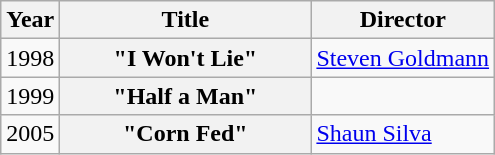<table class="wikitable plainrowheaders">
<tr>
<th>Year</th>
<th style="width:10em;">Title</th>
<th>Director</th>
</tr>
<tr>
<td>1998</td>
<th scope="row">"I Won't Lie"</th>
<td><a href='#'>Steven Goldmann</a></td>
</tr>
<tr>
<td>1999</td>
<th scope="row">"Half a Man"</th>
<td></td>
</tr>
<tr>
<td>2005</td>
<th scope="row">"Corn Fed"</th>
<td><a href='#'>Shaun Silva</a></td>
</tr>
</table>
